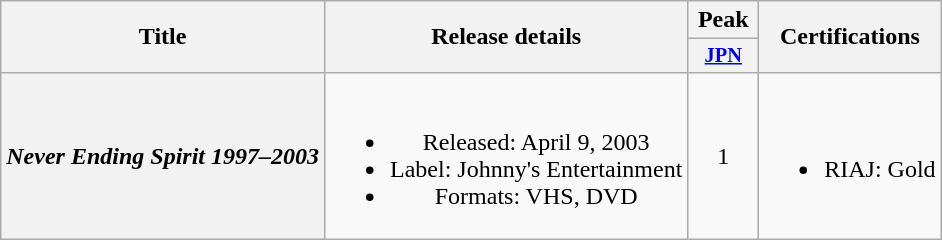<table class="wikitable plainrowheaders" style="text-align:center;">
<tr>
<th scope="col" rowspan="2">Title</th>
<th scope="col" rowspan="2">Release details</th>
<th scope="col">Peak</th>
<th scope="col" rowspan="2">Certifications</th>
</tr>
<tr>
<th scope="col" style="width:3em;font-size:85%;"><a href='#'>JPN</a><br></th>
</tr>
<tr>
<th scope="row"><em>Never Ending Spirit 1997–2003</em></th>
<td><br><ul><li>Released: April 9, 2003</li><li>Label: Johnny's Entertainment</li><li>Formats: VHS, DVD</li></ul></td>
<td>1</td>
<td><br><ul><li>RIAJ: Gold</li></ul></td>
</tr>
</table>
